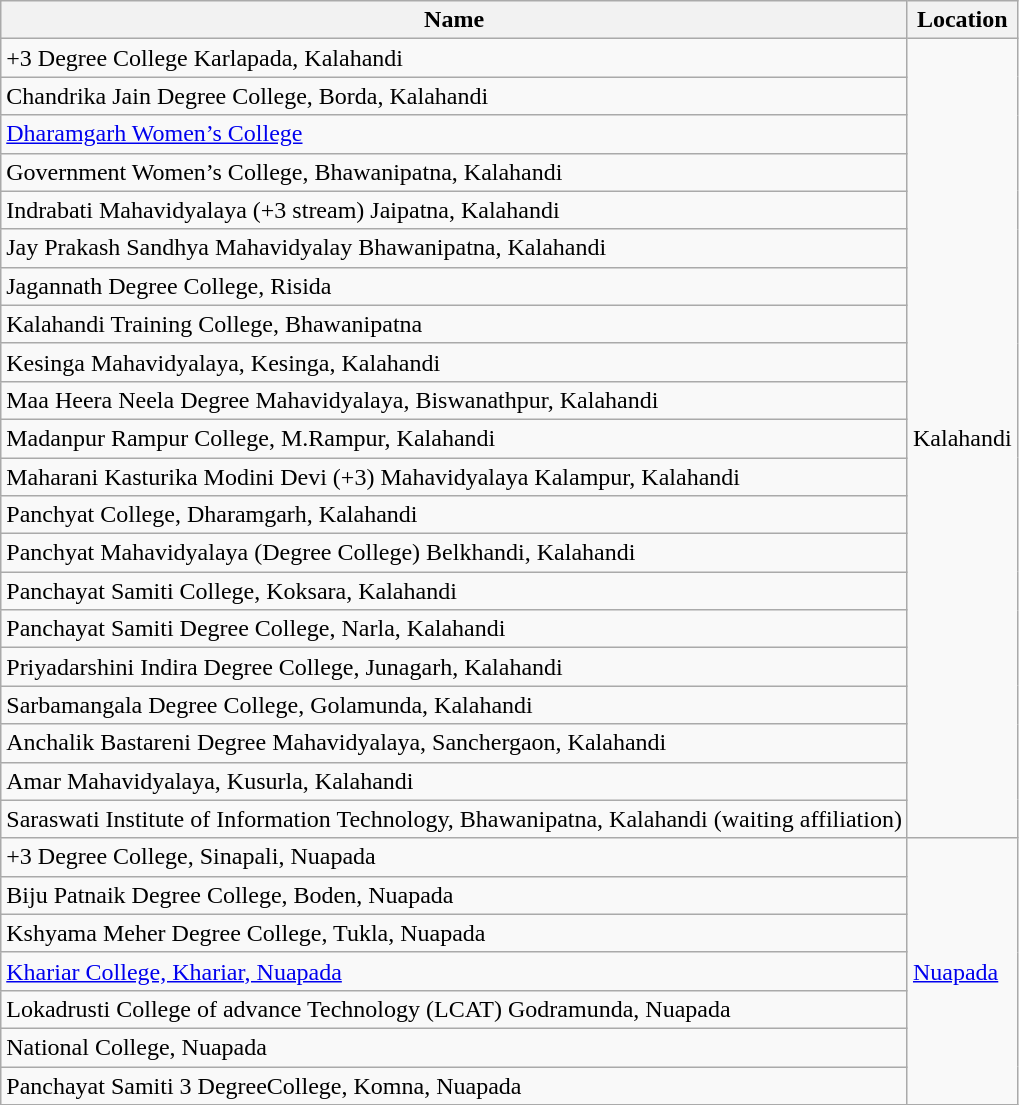<table class="wikitable sortable">
<tr>
<th>Name</th>
<th>Location</th>
</tr>
<tr>
<td>+3 Degree College Karlapada, Kalahandi</td>
<td rowspan="21">Kalahandi</td>
</tr>
<tr>
<td>Chandrika Jain Degree College, Borda, Kalahandi</td>
</tr>
<tr>
<td><a href='#'>Dharamgarh Women’s College</a></td>
</tr>
<tr>
<td>Government Women’s College, Bhawanipatna, Kalahandi</td>
</tr>
<tr>
<td>Indrabati Mahavidyalaya (+3 stream) Jaipatna, Kalahandi</td>
</tr>
<tr>
<td>Jay Prakash Sandhya Mahavidyalay Bhawanipatna, Kalahandi</td>
</tr>
<tr>
<td>Jagannath Degree College, Risida</td>
</tr>
<tr>
<td>Kalahandi Training College, Bhawanipatna</td>
</tr>
<tr>
<td>Kesinga Mahavidyalaya, Kesinga, Kalahandi</td>
</tr>
<tr>
<td>Maa Heera Neela Degree Mahavidyalaya, Biswanathpur, Kalahandi</td>
</tr>
<tr>
<td>Madanpur Rampur College, M.Rampur, Kalahandi</td>
</tr>
<tr>
<td>Maharani Kasturika Modini Devi (+3) Mahavidyalaya Kalampur, Kalahandi</td>
</tr>
<tr>
<td>Panchyat College, Dharamgarh, Kalahandi</td>
</tr>
<tr>
<td>Panchyat Mahavidyalaya (Degree College) Belkhandi, Kalahandi</td>
</tr>
<tr>
<td>Panchayat Samiti College, Koksara, Kalahandi</td>
</tr>
<tr>
<td>Panchayat Samiti Degree College, Narla, Kalahandi</td>
</tr>
<tr>
<td>Priyadarshini Indira Degree College, Junagarh, Kalahandi</td>
</tr>
<tr>
<td>Sarbamangala Degree College, Golamunda, Kalahandi</td>
</tr>
<tr>
<td>Anchalik Bastareni Degree Mahavidyalaya, Sanchergaon, Kalahandi</td>
</tr>
<tr>
<td>Amar Mahavidyalaya, Kusurla, Kalahandi</td>
</tr>
<tr>
<td>Saraswati Institute of Information Technology, Bhawanipatna, Kalahandi (waiting affiliation)</td>
</tr>
<tr>
<td>+3 Degree College, Sinapali, Nuapada</td>
<td rowspan="7"><a href='#'>Nuapada</a></td>
</tr>
<tr>
<td>Biju Patnaik Degree College, Boden, Nuapada</td>
</tr>
<tr>
<td>Kshyama Meher Degree College, Tukla, Nuapada</td>
</tr>
<tr>
<td><a href='#'>Khariar College, Khariar, Nuapada</a></td>
</tr>
<tr>
<td>Lokadrusti College of advance Technology (LCAT) Godramunda, Nuapada</td>
</tr>
<tr>
<td>National College, Nuapada</td>
</tr>
<tr>
<td>Panchayat Samiti 3 DegreeCollege, Komna, Nuapada</td>
</tr>
</table>
